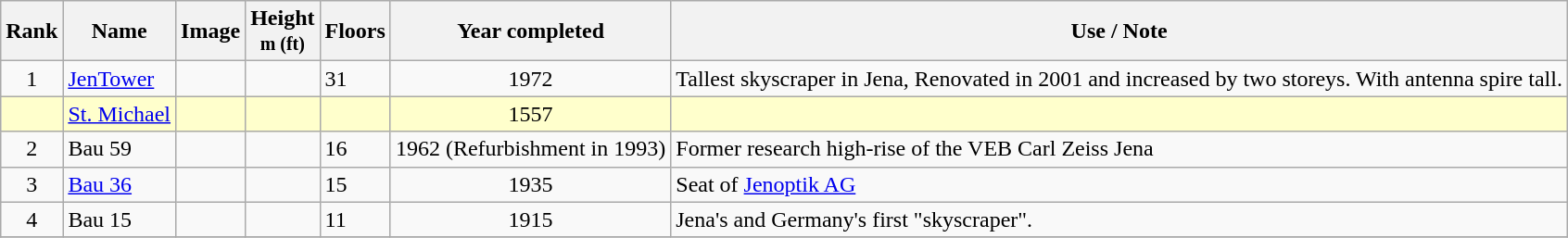<table class="wikitable sortable">
<tr>
<th>Rank</th>
<th>Name</th>
<th>Image</th>
<th>Height<br><small>m (ft)</small></th>
<th>Floors</th>
<th>Year completed</th>
<th>Use / Note</th>
</tr>
<tr>
<td align="center">1</td>
<td><a href='#'>JenTower</a></td>
<td></td>
<td align="center"></td>
<td>31</td>
<td align="center">1972</td>
<td>Tallest skyscraper in Jena, Renovated in 2001 and increased by two storeys. With antenna spire  tall.</td>
</tr>
<tr style="background: #ffffcc">
<td align="center"></td>
<td><a href='#'>St. Michael</a></td>
<td></td>
<td align="center"></td>
<td></td>
<td align="center">1557</td>
<td></td>
</tr>
<tr>
<td align="center">2</td>
<td>Bau 59</td>
<td></td>
<td align="center"></td>
<td>16</td>
<td align="center">1962  (Refurbishment in 1993)</td>
<td>Former research high-rise of the VEB Carl Zeiss Jena</td>
</tr>
<tr>
<td align="center">3</td>
<td><a href='#'>Bau 36</a></td>
<td></td>
<td align="center"></td>
<td>15</td>
<td align="center">1935</td>
<td>Seat of <a href='#'>Jenoptik AG</a></td>
</tr>
<tr>
<td align="center">4</td>
<td>Bau 15</td>
<td></td>
<td align="center"></td>
<td>11</td>
<td align="center">1915</td>
<td>Jena's and Germany's first "skyscraper".</td>
</tr>
<tr>
</tr>
</table>
